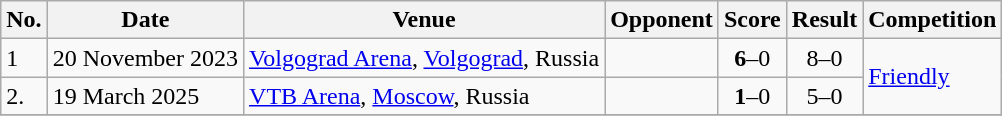<table class="wikitable">
<tr>
<th>No.</th>
<th>Date</th>
<th>Venue</th>
<th>Opponent</th>
<th>Score</th>
<th>Result</th>
<th>Competition</th>
</tr>
<tr>
<td>1</td>
<td>20 November 2023</td>
<td><a href='#'>Volgograd Arena</a>, <a href='#'>Volgograd</a>, Russia</td>
<td></td>
<td align=center><strong>6</strong>–0</td>
<td align=center>8–0</td>
<td rowspan=2><a href='#'>Friendly</a></td>
</tr>
<tr>
<td>2.</td>
<td>19 March 2025</td>
<td><a href='#'>VTB Arena</a>, <a href='#'>Moscow</a>, Russia</td>
<td></td>
<td align=center><strong>1</strong>–0</td>
<td align=center>5–0</td>
</tr>
<tr>
</tr>
</table>
